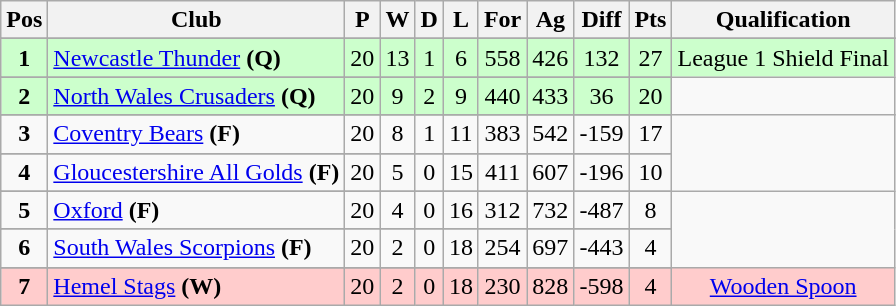<table class="wikitable" style="text-align:left;">
<tr>
<th><strong>Pos</strong></th>
<th><strong>Club</strong></th>
<th><strong>P</strong></th>
<th><strong>W</strong></th>
<th><strong>D</strong></th>
<th><strong>L</strong></th>
<th><strong>For</strong></th>
<th><strong>Ag</strong></th>
<th><strong>Diff</strong></th>
<th><strong>Pts</strong></th>
<th><strong>Qualification</strong></th>
</tr>
<tr --->
</tr>
<tr align=center style="background:#ccffcc;">
<td><strong>1</strong></td>
<td style="text-align:left;"> <a href='#'>Newcastle Thunder</a> <strong>(Q)</strong></td>
<td>20</td>
<td>13</td>
<td>1</td>
<td>6</td>
<td>558</td>
<td>426</td>
<td>132</td>
<td>27</td>
<td rowspan=2>League 1 Shield Final</td>
</tr>
<tr --->
</tr>
<tr align=center style="background:#ccffcc;">
<td><strong>2</strong></td>
<td style="text-align:left;"> <a href='#'>North Wales Crusaders</a> <strong>(Q)</strong></td>
<td>20</td>
<td>9</td>
<td>2</td>
<td>9</td>
<td>440</td>
<td>433</td>
<td>36</td>
<td>20</td>
</tr>
<tr --->
</tr>
<tr align=center>
<td><strong>3</strong></td>
<td style="text-align:left;"> <a href='#'>Coventry Bears</a> <strong>(F)</strong></td>
<td>20</td>
<td>8</td>
<td>1</td>
<td>11</td>
<td>383</td>
<td>542</td>
<td>-159</td>
<td>17</td>
<td rowspan=4></td>
</tr>
<tr --->
</tr>
<tr align=center>
<td><strong>4</strong></td>
<td style="text-align:left;"> <a href='#'>Gloucestershire All Golds</a> <strong>(F)</strong></td>
<td>20</td>
<td>5</td>
<td>0</td>
<td>15</td>
<td>411</td>
<td>607</td>
<td>-196</td>
<td>10</td>
</tr>
<tr --->
</tr>
<tr align=center>
<td><strong>5</strong></td>
<td style="text-align:left;"> <a href='#'>Oxford</a> <strong>(F)</strong></td>
<td>20</td>
<td>4</td>
<td>0</td>
<td>16</td>
<td>312</td>
<td>732</td>
<td>-487</td>
<td>8</td>
</tr>
<tr --->
</tr>
<tr align=center>
<td><strong>6</strong></td>
<td style="text-align:left;"> <a href='#'>South Wales Scorpions</a> <strong>(F)</strong></td>
<td>20</td>
<td>2</td>
<td>0</td>
<td>18</td>
<td>254</td>
<td>697</td>
<td>-443</td>
<td>4</td>
</tr>
<tr --->
</tr>
<tr align=center style="background:#ffcccc;">
<td><strong>7</strong></td>
<td style="text-align:left;"> <a href='#'>Hemel Stags</a> <strong>(W)</strong></td>
<td>20</td>
<td>2</td>
<td>0</td>
<td>18</td>
<td>230</td>
<td>828</td>
<td>-598</td>
<td>4</td>
<td><a href='#'>Wooden Spoon</a></td>
</tr>
</table>
